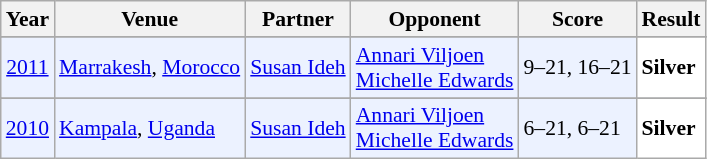<table class="sortable wikitable" style="font-size: 90%;">
<tr>
<th>Year</th>
<th>Venue</th>
<th>Partner</th>
<th>Opponent</th>
<th>Score</th>
<th>Result</th>
</tr>
<tr>
</tr>
<tr style="background:#ECF2FF">
<td align="center"><a href='#'>2011</a></td>
<td align="left"><a href='#'>Marrakesh</a>, <a href='#'>Morocco</a></td>
<td align="left"> <a href='#'>Susan Ideh</a></td>
<td align="left"> <a href='#'>Annari Viljoen</a><br> <a href='#'>Michelle Edwards</a></td>
<td align="left">9–21, 16–21</td>
<td style="text-align:left; background:white"> <strong>Silver</strong></td>
</tr>
<tr>
</tr>
<tr style="background:#ECF2FF">
<td align="center"><a href='#'>2010</a></td>
<td align="left"><a href='#'>Kampala</a>, <a href='#'>Uganda</a></td>
<td align="left"> <a href='#'>Susan Ideh</a></td>
<td align="left"> <a href='#'>Annari Viljoen</a><br> <a href='#'>Michelle Edwards</a></td>
<td align="left">6–21, 6–21</td>
<td style="text-align:left; background:white"> <strong>Silver</strong></td>
</tr>
</table>
